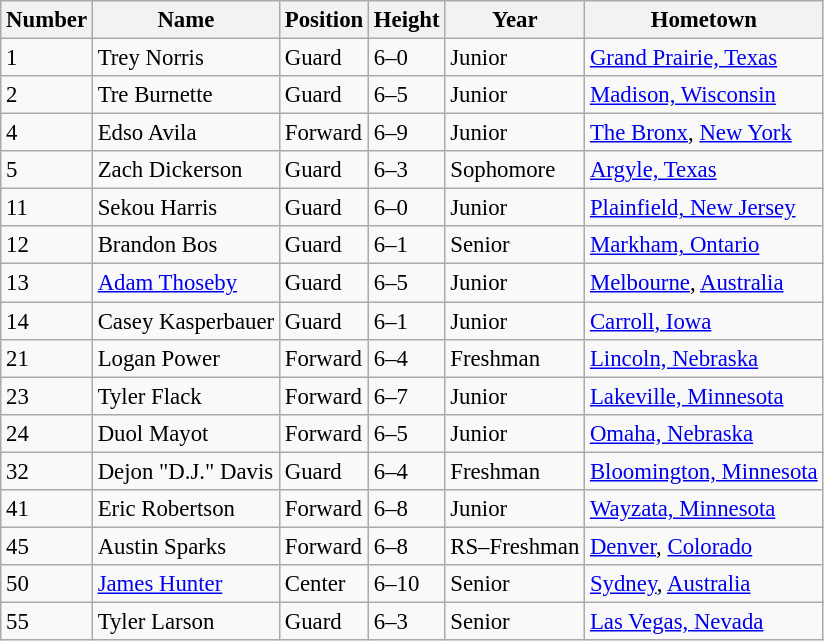<table class="wikitable sortable" style="font-size: 95%;">
<tr>
<th>Number</th>
<th>Name</th>
<th>Position</th>
<th>Height</th>
<th>Year</th>
<th>Hometown</th>
</tr>
<tr>
<td>1</td>
<td>Trey Norris</td>
<td>Guard</td>
<td>6–0</td>
<td>Junior</td>
<td><a href='#'>Grand Prairie, Texas</a></td>
</tr>
<tr>
<td>2</td>
<td>Tre Burnette</td>
<td>Guard</td>
<td>6–5</td>
<td>Junior</td>
<td><a href='#'>Madison, Wisconsin</a></td>
</tr>
<tr>
<td>4</td>
<td>Edso Avila</td>
<td>Forward</td>
<td>6–9</td>
<td>Junior</td>
<td><a href='#'>The Bronx</a>, <a href='#'>New York</a></td>
</tr>
<tr>
<td>5</td>
<td>Zach Dickerson</td>
<td>Guard</td>
<td>6–3</td>
<td>Sophomore</td>
<td><a href='#'>Argyle, Texas</a></td>
</tr>
<tr>
<td>11</td>
<td>Sekou Harris</td>
<td>Guard</td>
<td>6–0</td>
<td>Junior</td>
<td><a href='#'>Plainfield, New Jersey</a></td>
</tr>
<tr>
<td>12</td>
<td>Brandon Bos</td>
<td>Guard</td>
<td>6–1</td>
<td>Senior</td>
<td><a href='#'>Markham, Ontario</a></td>
</tr>
<tr>
<td>13</td>
<td><a href='#'>Adam Thoseby</a></td>
<td>Guard</td>
<td>6–5</td>
<td>Junior</td>
<td><a href='#'>Melbourne</a>, <a href='#'>Australia</a></td>
</tr>
<tr>
<td>14</td>
<td>Casey Kasperbauer</td>
<td>Guard</td>
<td>6–1</td>
<td>Junior</td>
<td><a href='#'>Carroll, Iowa</a></td>
</tr>
<tr>
<td>21</td>
<td>Logan Power</td>
<td>Forward</td>
<td>6–4</td>
<td>Freshman</td>
<td><a href='#'>Lincoln, Nebraska</a></td>
</tr>
<tr>
<td>23</td>
<td>Tyler Flack</td>
<td>Forward</td>
<td>6–7</td>
<td>Junior</td>
<td><a href='#'>Lakeville, Minnesota</a></td>
</tr>
<tr>
<td>24</td>
<td>Duol Mayot</td>
<td>Forward</td>
<td>6–5</td>
<td>Junior</td>
<td><a href='#'>Omaha, Nebraska</a></td>
</tr>
<tr>
<td>32</td>
<td>Dejon "D.J." Davis</td>
<td>Guard</td>
<td>6–4</td>
<td>Freshman</td>
<td><a href='#'>Bloomington, Minnesota</a></td>
</tr>
<tr>
<td>41</td>
<td>Eric Robertson</td>
<td>Forward</td>
<td>6–8</td>
<td>Junior</td>
<td><a href='#'>Wayzata, Minnesota</a></td>
</tr>
<tr>
<td>45</td>
<td>Austin Sparks</td>
<td>Forward</td>
<td>6–8</td>
<td>RS–Freshman</td>
<td><a href='#'>Denver</a>, <a href='#'>Colorado</a></td>
</tr>
<tr>
<td>50</td>
<td><a href='#'>James Hunter</a></td>
<td>Center</td>
<td>6–10</td>
<td>Senior</td>
<td><a href='#'>Sydney</a>, <a href='#'>Australia</a></td>
</tr>
<tr>
<td>55</td>
<td>Tyler Larson</td>
<td>Guard</td>
<td>6–3</td>
<td>Senior</td>
<td><a href='#'>Las Vegas, Nevada</a></td>
</tr>
</table>
